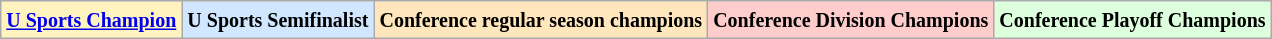<table class="wikitable">
<tr>
<td bgcolor="#FFF3BF"><small><strong><a href='#'>U Sports Champion</a> </strong></small></td>
<td bgcolor="#D0E7FF"><small><strong>U Sports Semifinalist</strong></small></td>
<td bgcolor="#FFE6BD"><small><strong>Conference regular season champions</strong></small></td>
<td bgcolor="#FFCCCC"><small><strong>Conference Division Champions</strong></small></td>
<td bgcolor="#ddffdd"><small><strong>Conference Playoff Champions</strong></small></td>
</tr>
</table>
